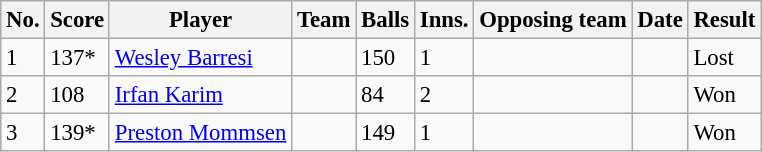<table class="wikitable sortable" style="font-size:95%">
<tr>
<th>No.</th>
<th>Score</th>
<th>Player</th>
<th>Team</th>
<th>Balls</th>
<th>Inns.</th>
<th>Opposing team</th>
<th>Date</th>
<th>Result</th>
</tr>
<tr>
<td>1</td>
<td>137*</td>
<td><a href='#'>Wesley Barresi</a></td>
<td></td>
<td> 150</td>
<td>1</td>
<td></td>
<td></td>
<td>Lost</td>
</tr>
<tr>
<td>2</td>
<td>108</td>
<td><a href='#'>Irfan Karim</a></td>
<td></td>
<td> 84</td>
<td>2</td>
<td></td>
<td></td>
<td>Won</td>
</tr>
<tr>
<td>3</td>
<td>139*</td>
<td><a href='#'>Preston Mommsen</a></td>
<td></td>
<td> 149</td>
<td>1</td>
<td></td>
<td></td>
<td>Won</td>
</tr>
</table>
